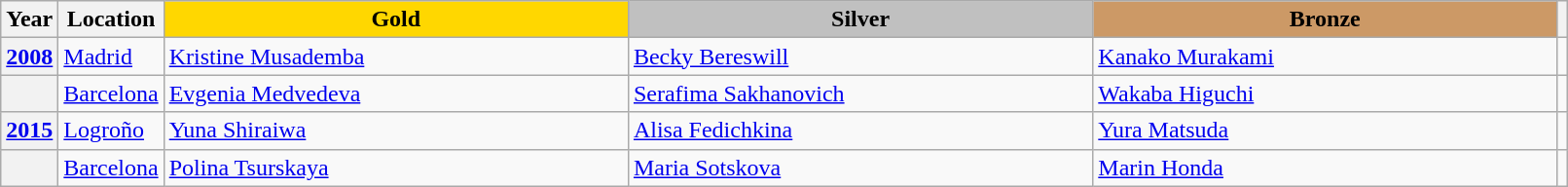<table class="wikitable unsortable" style="text-align:left; width:85%">
<tr>
<th scope="col" style="text-align:center">Year</th>
<th scope="col" style="text-align:center">Location</th>
<td scope="col" style="text-align:center; width:30%; background:gold"><strong>Gold</strong></td>
<td scope="col" style="text-align:center; width:30%; background:silver"><strong>Silver</strong></td>
<td scope="col" style="text-align:center; width:30%; background:#c96"><strong>Bronze</strong></td>
<th scope="col" style="text-align:center"></th>
</tr>
<tr>
<th scope="row" style="text-align:left"><a href='#'>2008</a></th>
<td><a href='#'>Madrid</a></td>
<td> <a href='#'>Kristine Musademba</a></td>
<td> <a href='#'>Becky Bereswill</a></td>
<td> <a href='#'>Kanako Murakami</a></td>
<td></td>
</tr>
<tr>
<th scope="row" style="text-align:left"></th>
<td><a href='#'>Barcelona</a></td>
<td> <a href='#'>Evgenia Medvedeva</a></td>
<td> <a href='#'>Serafima Sakhanovich</a></td>
<td> <a href='#'>Wakaba Higuchi</a></td>
<td></td>
</tr>
<tr>
<th scope="row" style="text-align:left"><a href='#'>2015</a></th>
<td><a href='#'>Logroño</a></td>
<td> <a href='#'>Yuna Shiraiwa</a></td>
<td> <a href='#'>Alisa Fedichkina</a></td>
<td> <a href='#'>Yura Matsuda</a></td>
<td></td>
</tr>
<tr>
<th scope="row" style="text-align:left"></th>
<td><a href='#'>Barcelona</a></td>
<td> <a href='#'>Polina Tsurskaya</a></td>
<td> <a href='#'>Maria Sotskova</a></td>
<td> <a href='#'>Marin Honda</a></td>
<td></td>
</tr>
</table>
